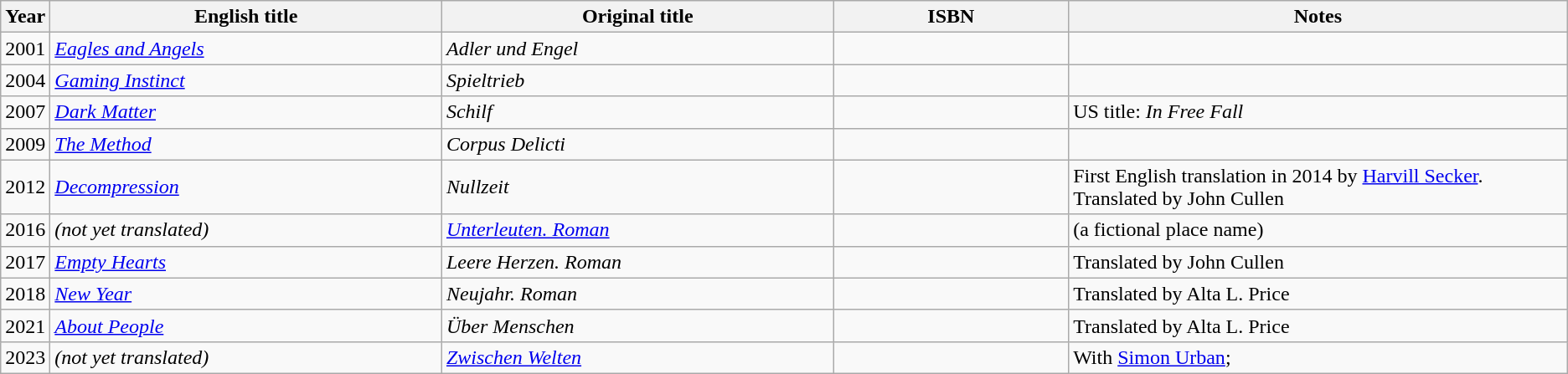<table class="wikitable">
<tr>
<th>Year</th>
<th width="25%">English title</th>
<th width="25%">Original title</th>
<th width="15%">ISBN</th>
<th>Notes</th>
</tr>
<tr>
<td>2001</td>
<td><em><a href='#'>Eagles and Angels</a></em></td>
<td><em>Adler und Engel</em></td>
<td></td>
<td></td>
</tr>
<tr>
<td>2004</td>
<td><em><a href='#'>Gaming Instinct</a></em></td>
<td><em>Spieltrieb</em></td>
<td></td>
<td></td>
</tr>
<tr>
<td>2007</td>
<td><em><a href='#'>Dark Matter</a></em></td>
<td><em>Schilf</em></td>
<td></td>
<td>US title: <em>In Free Fall</em></td>
</tr>
<tr>
<td>2009</td>
<td><em><a href='#'>The Method</a></em></td>
<td><em>Corpus Delicti</em></td>
<td></td>
<td></td>
</tr>
<tr>
<td>2012</td>
<td><em><a href='#'>Decompression</a></em></td>
<td><em>Nullzeit</em></td>
<td></td>
<td>First English translation in 2014 by <a href='#'>Harvill Secker</a>. Translated by John Cullen</td>
</tr>
<tr>
<td>2016</td>
<td><em>(not yet translated)</em></td>
<td><em><a href='#'>Unterleuten. Roman</a></em></td>
<td></td>
<td> (a fictional place name)</td>
</tr>
<tr>
<td>2017</td>
<td><em><a href='#'>Empty Hearts</a></em></td>
<td><em>Leere Herzen. Roman</em></td>
<td></td>
<td>Translated by John Cullen</td>
</tr>
<tr>
<td>2018</td>
<td><em><a href='#'>New Year</a></em></td>
<td><em>Neujahr. Roman</em></td>
<td></td>
<td>Translated by Alta L. Price</td>
</tr>
<tr>
<td>2021</td>
<td><em><a href='#'>About People</a></em></td>
<td><em>Über Menschen</em></td>
<td></td>
<td>Translated by Alta L. Price</td>
</tr>
<tr>
<td>2023</td>
<td><em>(not yet translated)</em></td>
<td><em><a href='#'>Zwischen Welten</a></em></td>
<td></td>
<td>With <a href='#'>Simon Urban</a>; </td>
</tr>
</table>
